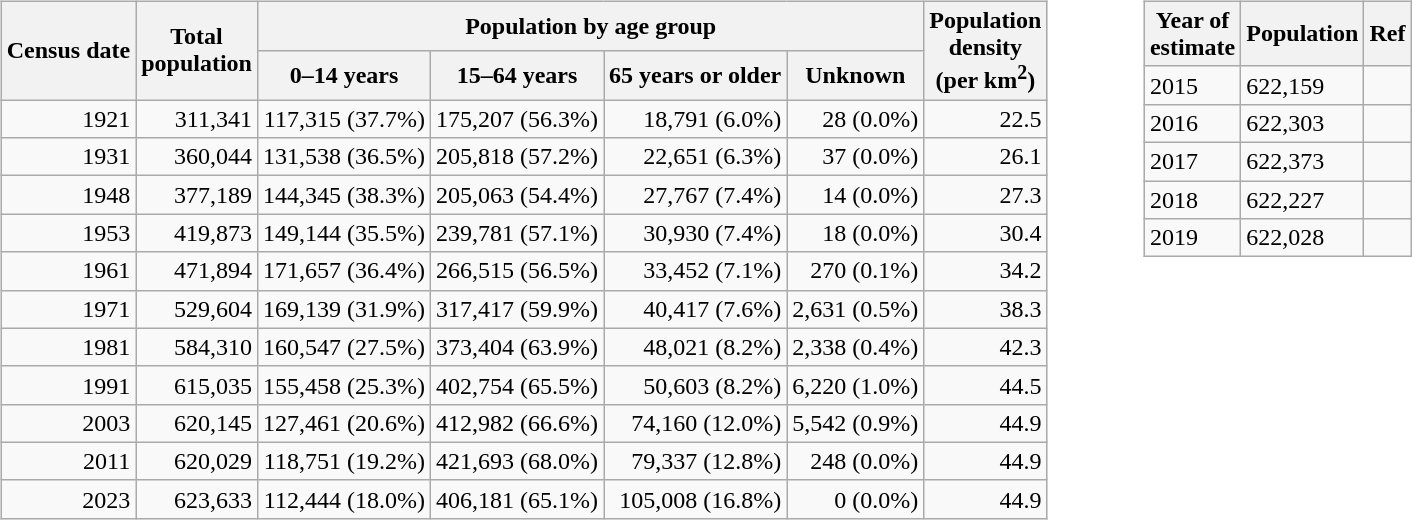<table>
<tr>
<td valign=top><br><table class="wikitable" style="text-align: right;">
<tr>
<th rowspan="2">Census date</th>
<th rowspan="2">Total<br>population</th>
<th colspan="4">Population by age group</th>
<th rowspan="2">Population<br>density<br>(per km<sup>2</sup>)</th>
</tr>
<tr>
<th>0–14 years</th>
<th>15–64 years</th>
<th>65 years or older</th>
<th>Unknown</th>
</tr>
<tr>
<td>1921</td>
<td>311,341</td>
<td>117,315 (37.7%)</td>
<td>175,207 (56.3%)</td>
<td>18,791 (6.0%)</td>
<td>28 (0.0%)</td>
<td>22.5</td>
</tr>
<tr>
<td>1931</td>
<td>360,044</td>
<td>131,538 (36.5%)</td>
<td>205,818 (57.2%)</td>
<td>22,651 (6.3%)</td>
<td>37 (0.0%)</td>
<td>26.1</td>
</tr>
<tr>
<td>1948</td>
<td>377,189</td>
<td>144,345 (38.3%)</td>
<td>205,063 (54.4%)</td>
<td>27,767 (7.4%)</td>
<td>14 (0.0%)</td>
<td>27.3</td>
</tr>
<tr>
<td>1953</td>
<td>419,873</td>
<td>149,144 (35.5%)</td>
<td>239,781 (57.1%)</td>
<td>30,930 (7.4%)</td>
<td>18 (0.0%)</td>
<td>30.4</td>
</tr>
<tr>
<td>1961</td>
<td>471,894</td>
<td>171,657 (36.4%)</td>
<td>266,515 (56.5%)</td>
<td>33,452 (7.1%)</td>
<td>270 (0.1%)</td>
<td>34.2</td>
</tr>
<tr>
<td>1971</td>
<td>529,604</td>
<td>169,139 (31.9%)</td>
<td>317,417 (59.9%)</td>
<td>40,417 (7.6%)</td>
<td>2,631 (0.5%)</td>
<td>38.3</td>
</tr>
<tr>
<td>1981</td>
<td>584,310</td>
<td>160,547 (27.5%)</td>
<td>373,404 (63.9%)</td>
<td>48,021 (8.2%)</td>
<td>2,338 (0.4%)</td>
<td>42.3</td>
</tr>
<tr>
<td>1991</td>
<td>615,035</td>
<td>155,458 (25.3%)</td>
<td>402,754 (65.5%)</td>
<td>50,603 (8.2%)</td>
<td>6,220 (1.0%)</td>
<td>44.5</td>
</tr>
<tr>
<td>2003</td>
<td>620,145</td>
<td>127,461 (20.6%)</td>
<td>412,982 (66.6%)</td>
<td>74,160 (12.0%)</td>
<td>5,542 (0.9%)</td>
<td>44.9</td>
</tr>
<tr>
<td>2011</td>
<td>620,029</td>
<td>118,751 (19.2%)</td>
<td>421,693 (68.0%)</td>
<td>79,337 (12.8%)</td>
<td>248 (0.0%)</td>
<td>44.9</td>
</tr>
<tr>
<td>2023</td>
<td>623,633</td>
<td>112,444 (18.0%)</td>
<td>406,181 (65.1%)</td>
<td>105,008 (16.8%)</td>
<td>0 (0.0%)</td>
<td>44.9</td>
</tr>
</table>
</td>
<td width=40></td>
<td valign=top><br><table class=wikitable>
<tr>
<th>Year of<br>estimate</th>
<th>Population</th>
<th>Ref</th>
</tr>
<tr>
<td>2015</td>
<td>622,159</td>
<td></td>
</tr>
<tr>
<td>2016</td>
<td>622,303</td>
<td></td>
</tr>
<tr>
<td>2017</td>
<td>622,373</td>
<td></td>
</tr>
<tr>
<td>2018</td>
<td>622,227</td>
<td></td>
</tr>
<tr>
<td>2019</td>
<td>622,028</td>
<td></td>
</tr>
</table>
</td>
</tr>
</table>
